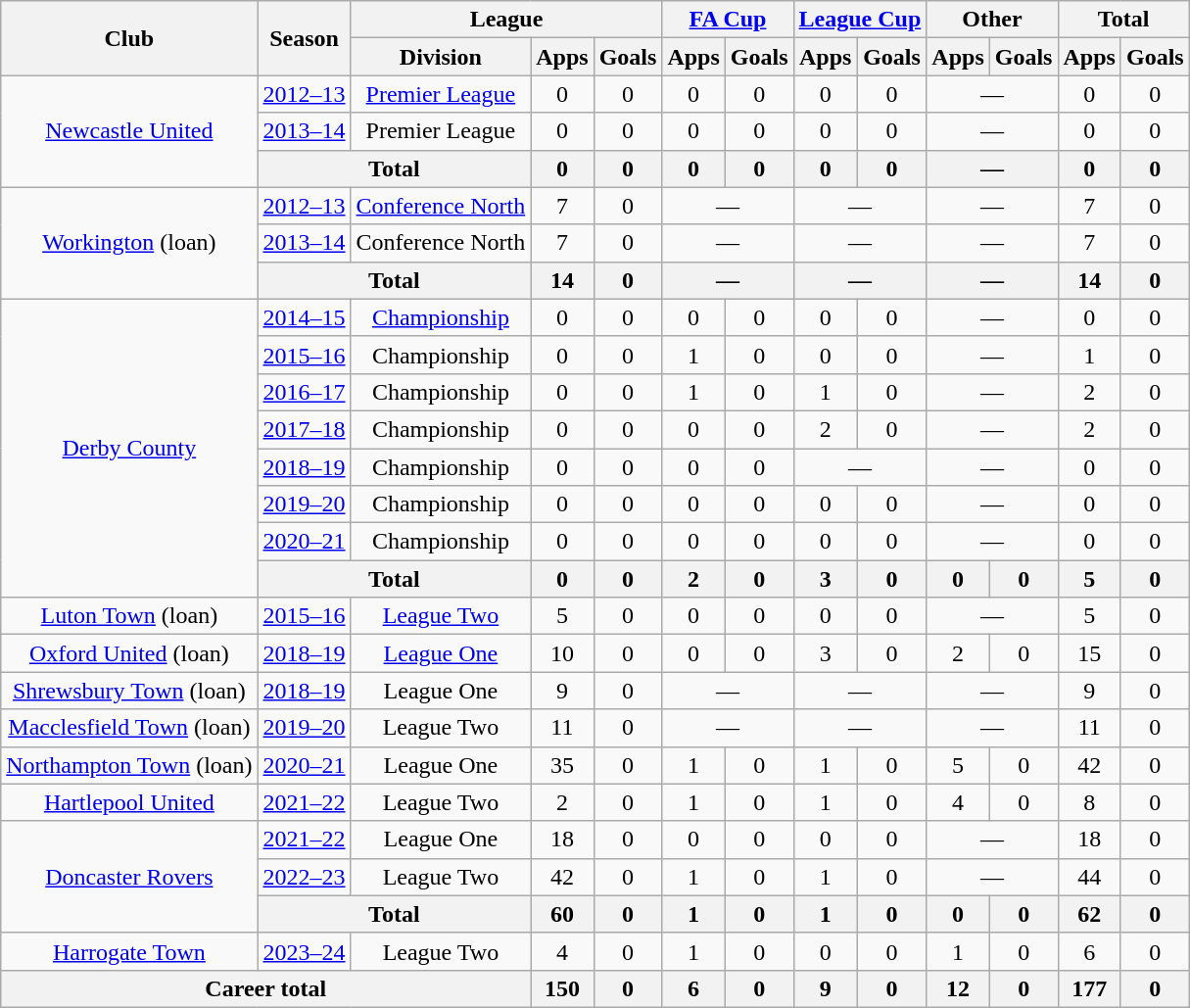<table class=wikitable style=text-align:center>
<tr>
<th rowspan=2>Club</th>
<th rowspan=2>Season</th>
<th colspan=3>League</th>
<th colspan=2><a href='#'>FA Cup</a></th>
<th colspan=2><a href='#'>League Cup</a></th>
<th colspan=2>Other</th>
<th colspan=2>Total</th>
</tr>
<tr>
<th>Division</th>
<th>Apps</th>
<th>Goals</th>
<th>Apps</th>
<th>Goals</th>
<th>Apps</th>
<th>Goals</th>
<th>Apps</th>
<th>Goals</th>
<th>Apps</th>
<th>Goals</th>
</tr>
<tr>
<td rowspan=3><a href='#'>Newcastle United</a></td>
<td><a href='#'>2012–13</a></td>
<td><a href='#'>Premier League</a></td>
<td>0</td>
<td>0</td>
<td>0</td>
<td>0</td>
<td>0</td>
<td>0</td>
<td colspan=2>—</td>
<td>0</td>
<td>0</td>
</tr>
<tr>
<td><a href='#'>2013–14</a></td>
<td>Premier League</td>
<td>0</td>
<td>0</td>
<td>0</td>
<td>0</td>
<td>0</td>
<td>0</td>
<td colspan=2>—</td>
<td>0</td>
<td>0</td>
</tr>
<tr>
<th colspan=2>Total</th>
<th>0</th>
<th>0</th>
<th>0</th>
<th>0</th>
<th>0</th>
<th>0</th>
<th colspan=2>—</th>
<th>0</th>
<th>0</th>
</tr>
<tr>
<td rowspan=3><a href='#'>Workington</a> (loan)</td>
<td><a href='#'>2012–13</a></td>
<td><a href='#'>Conference North</a></td>
<td>7</td>
<td>0</td>
<td colspan=2>—</td>
<td colspan=2>—</td>
<td colspan=2>—</td>
<td>7</td>
<td>0</td>
</tr>
<tr>
<td><a href='#'>2013–14</a></td>
<td>Conference North</td>
<td>7</td>
<td>0</td>
<td colspan=2>—</td>
<td colspan=2>—</td>
<td colspan=2>—</td>
<td>7</td>
<td>0</td>
</tr>
<tr>
<th colspan=2>Total</th>
<th>14</th>
<th>0</th>
<th colspan=2>—</th>
<th colspan=2>—</th>
<th colspan=2>—</th>
<th>14</th>
<th>0</th>
</tr>
<tr>
<td rowspan=8><a href='#'>Derby County</a></td>
<td><a href='#'>2014–15</a></td>
<td><a href='#'>Championship</a></td>
<td>0</td>
<td>0</td>
<td>0</td>
<td>0</td>
<td>0</td>
<td>0</td>
<td colspan=2>—</td>
<td>0</td>
<td>0</td>
</tr>
<tr>
<td><a href='#'>2015–16</a></td>
<td>Championship</td>
<td>0</td>
<td>0</td>
<td>1</td>
<td>0</td>
<td>0</td>
<td>0</td>
<td colspan=2>—</td>
<td>1</td>
<td>0</td>
</tr>
<tr>
<td><a href='#'>2016–17</a></td>
<td>Championship</td>
<td>0</td>
<td>0</td>
<td>1</td>
<td>0</td>
<td>1</td>
<td>0</td>
<td colspan=2>—</td>
<td>2</td>
<td>0</td>
</tr>
<tr>
<td><a href='#'>2017–18</a></td>
<td>Championship</td>
<td>0</td>
<td>0</td>
<td>0</td>
<td>0</td>
<td>2</td>
<td>0</td>
<td colspan=2>—</td>
<td>2</td>
<td>0</td>
</tr>
<tr>
<td><a href='#'>2018–19</a></td>
<td>Championship</td>
<td>0</td>
<td>0</td>
<td>0</td>
<td>0</td>
<td colspan=2>—</td>
<td colspan=2>—</td>
<td>0</td>
<td>0</td>
</tr>
<tr>
<td><a href='#'>2019–20</a></td>
<td>Championship</td>
<td>0</td>
<td>0</td>
<td>0</td>
<td>0</td>
<td>0</td>
<td>0</td>
<td colspan=2>—</td>
<td>0</td>
<td>0</td>
</tr>
<tr>
<td><a href='#'>2020–21</a></td>
<td>Championship</td>
<td>0</td>
<td>0</td>
<td>0</td>
<td>0</td>
<td>0</td>
<td>0</td>
<td colspan=2>—</td>
<td>0</td>
<td>0</td>
</tr>
<tr>
<th colspan=2>Total</th>
<th>0</th>
<th>0</th>
<th>2</th>
<th>0</th>
<th>3</th>
<th>0</th>
<th>0</th>
<th>0</th>
<th>5</th>
<th>0</th>
</tr>
<tr>
<td><a href='#'>Luton Town</a> (loan)</td>
<td><a href='#'>2015–16</a></td>
<td><a href='#'>League Two</a></td>
<td>5</td>
<td>0</td>
<td>0</td>
<td>0</td>
<td>0</td>
<td>0</td>
<td colspan=2>—</td>
<td>5</td>
<td>0</td>
</tr>
<tr>
<td><a href='#'>Oxford United</a> (loan)</td>
<td><a href='#'>2018–19</a></td>
<td><a href='#'>League One</a></td>
<td>10</td>
<td>0</td>
<td>0</td>
<td>0</td>
<td>3</td>
<td>0</td>
<td>2</td>
<td>0</td>
<td>15</td>
<td>0</td>
</tr>
<tr>
<td><a href='#'>Shrewsbury Town</a> (loan)</td>
<td><a href='#'>2018–19</a></td>
<td>League One</td>
<td>9</td>
<td>0</td>
<td colspan=2>—</td>
<td colspan=2>—</td>
<td colspan=2>—</td>
<td>9</td>
<td>0</td>
</tr>
<tr>
<td><a href='#'>Macclesfield Town</a> (loan)</td>
<td><a href='#'>2019–20</a></td>
<td>League Two</td>
<td>11</td>
<td>0</td>
<td colspan=2>—</td>
<td colspan=2>—</td>
<td colspan=2>—</td>
<td>11</td>
<td>0</td>
</tr>
<tr>
<td><a href='#'>Northampton Town</a> (loan)</td>
<td><a href='#'>2020–21</a></td>
<td>League One</td>
<td>35</td>
<td>0</td>
<td>1</td>
<td>0</td>
<td>1</td>
<td>0</td>
<td>5</td>
<td>0</td>
<td>42</td>
<td>0</td>
</tr>
<tr>
<td><a href='#'>Hartlepool United</a></td>
<td><a href='#'>2021–22</a></td>
<td>League Two</td>
<td>2</td>
<td>0</td>
<td>1</td>
<td>0</td>
<td>1</td>
<td>0</td>
<td>4</td>
<td>0</td>
<td>8</td>
<td>0</td>
</tr>
<tr>
<td rowspan=3><a href='#'>Doncaster Rovers</a></td>
<td><a href='#'>2021–22</a></td>
<td>League One</td>
<td>18</td>
<td>0</td>
<td>0</td>
<td>0</td>
<td>0</td>
<td>0</td>
<td colspan=2>—</td>
<td>18</td>
<td>0</td>
</tr>
<tr>
<td><a href='#'>2022–23</a></td>
<td>League Two</td>
<td>42</td>
<td>0</td>
<td>1</td>
<td>0</td>
<td>1</td>
<td>0</td>
<td colspan=2>—</td>
<td>44</td>
<td>0</td>
</tr>
<tr>
<th colspan=2>Total</th>
<th>60</th>
<th>0</th>
<th>1</th>
<th>0</th>
<th>1</th>
<th>0</th>
<th>0</th>
<th>0</th>
<th>62</th>
<th>0</th>
</tr>
<tr>
<td><a href='#'>Harrogate Town</a></td>
<td><a href='#'>2023–24</a></td>
<td>League Two</td>
<td>4</td>
<td>0</td>
<td>1</td>
<td>0</td>
<td>0</td>
<td>0</td>
<td>1</td>
<td>0</td>
<td>6</td>
<td>0</td>
</tr>
<tr>
<th colspan=3>Career total</th>
<th>150</th>
<th>0</th>
<th>6</th>
<th>0</th>
<th>9</th>
<th>0</th>
<th>12</th>
<th>0</th>
<th>177</th>
<th>0</th>
</tr>
</table>
